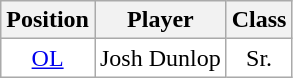<table class="wikitable sortable" border="1">
<tr>
<th>Position</th>
<th>Player</th>
<th>Class</th>
</tr>
<tr>
<td style="text-align:center; background:white"><a href='#'>OL</a></td>
<td style="text-align:center; background:white">Josh Dunlop</td>
<td style="text-align:center; background:white">Sr.</td>
</tr>
</table>
